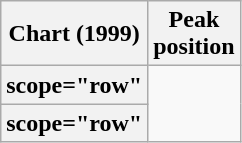<table class="wikitable sortable plainrowheaders">
<tr>
<th scope="col">Chart (1999)</th>
<th scope="col">Peak<br>position</th>
</tr>
<tr>
<th>scope="row" </th>
</tr>
<tr>
<th>scope="row" </th>
</tr>
</table>
